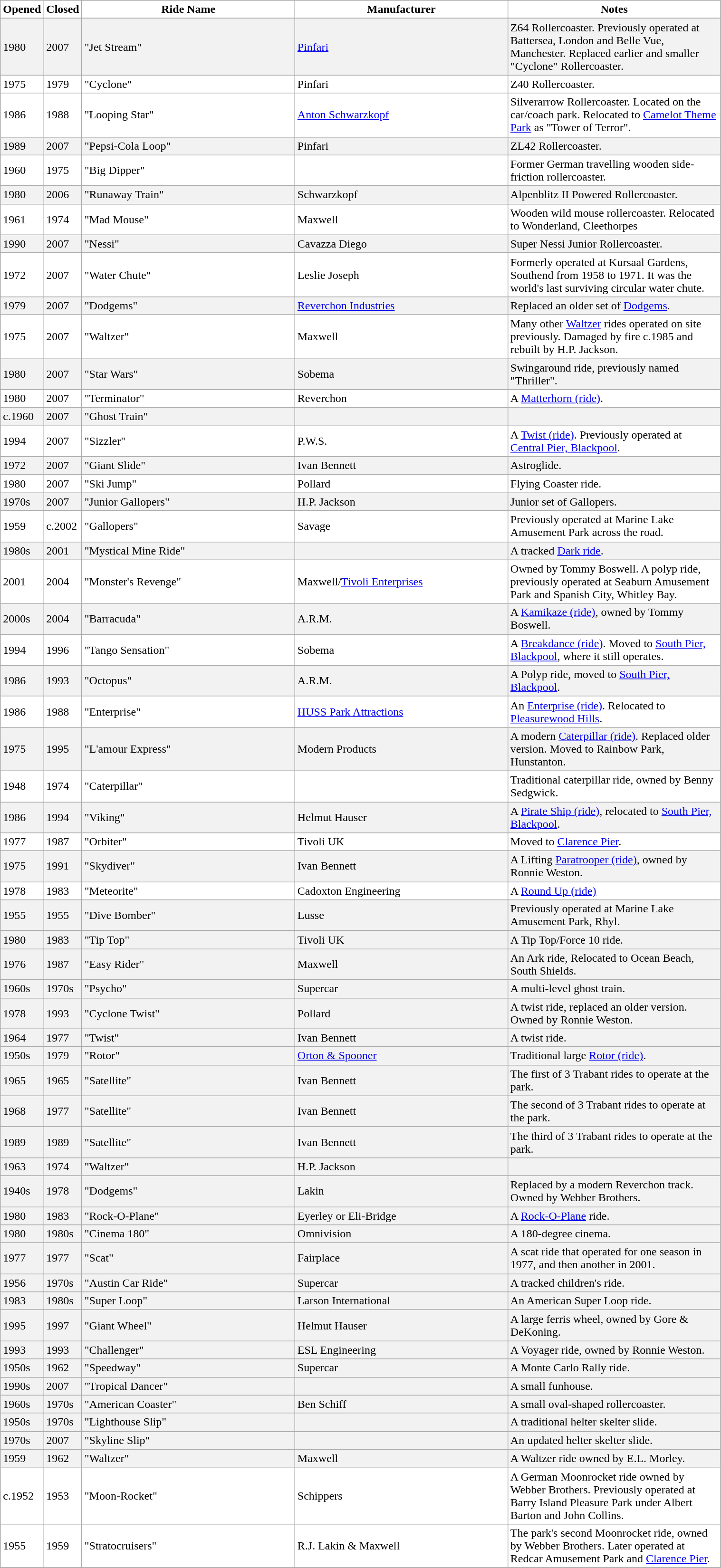<table class="wikitable"  style="width:80%; background:#fff;">
<tr>
<th style="background:#fff; width:5%;">Opened</th>
<th style="background:#fff; width:5%;">Closed</th>
<th style="background:#fff; width:30%;">Ride Name</th>
<th style="background:#fff; width:30%;">Manufacturer</th>
<th style="background:#fff; width:40%;">Notes</th>
</tr>
<tr style="background:#f2f2f2;"|>
</tr>
<tr style="background:#f2f2f2;"|>
<td>1980</td>
<td>2007</td>
<td>"Jet Stream"</td>
<td><a href='#'>Pinfari</a></td>
<td>Z64 Rollercoaster. Previously operated at Battersea, London and Belle Vue, Manchester. Replaced earlier and smaller "Cyclone" Rollercoaster.</td>
</tr>
<tr style="background:#fff;"|>
<td>1975</td>
<td>1979</td>
<td>"Cyclone"</td>
<td>Pinfari</td>
<td>Z40 Rollercoaster.</td>
</tr>
<tr style="background:#fff;"|>
<td>1986</td>
<td>1988</td>
<td>"Looping Star"</td>
<td><a href='#'>Anton Schwarzkopf</a></td>
<td>Silverarrow Rollercoaster. Located on the car/coach park. Relocated to <a href='#'>Camelot Theme Park</a> as "Tower of Terror".</td>
</tr>
<tr style="background:#f2f2f2;"|>
<td>1989</td>
<td>2007</td>
<td>"Pepsi-Cola Loop"</td>
<td>Pinfari</td>
<td>ZL42 Rollercoaster.</td>
</tr>
<tr style="background:#fff;"|>
<td>1960</td>
<td>1975</td>
<td>"Big Dipper"</td>
<td></td>
<td>Former German travelling wooden side-friction rollercoaster.</td>
</tr>
<tr style="background:#f2f2f2;"|>
<td>1980</td>
<td>2006</td>
<td>"Runaway Train"</td>
<td>Schwarzkopf</td>
<td>Alpenblitz II Powered Rollercoaster.</td>
</tr>
<tr style="background:#fff;"|>
<td>1961</td>
<td>1974</td>
<td>"Mad Mouse"</td>
<td>Maxwell</td>
<td>Wooden wild mouse rollercoaster. Relocated to Wonderland, Cleethorpes</td>
</tr>
<tr style="background:#f2f2f2;"|>
<td>1990</td>
<td>2007</td>
<td>"Nessi"</td>
<td>Cavazza Diego</td>
<td>Super Nessi Junior Rollercoaster.</td>
</tr>
<tr style="background:#fff;"|>
<td>1972</td>
<td>2007</td>
<td>"Water Chute"</td>
<td>Leslie Joseph</td>
<td>Formerly operated at Kursaal Gardens, Southend from 1958 to 1971. It was the world's last surviving circular water chute.</td>
</tr>
<tr style="background:#f2f2f2;"|>
<td>1979</td>
<td>2007</td>
<td>"Dodgems"</td>
<td><a href='#'>Reverchon Industries</a></td>
<td>Replaced an older set of <a href='#'>Dodgems</a>.</td>
</tr>
<tr style="background:#fff;"|>
<td>1975</td>
<td>2007</td>
<td>"Waltzer"</td>
<td>Maxwell</td>
<td>Many other <a href='#'>Waltzer</a> rides operated on site previously. Damaged by fire c.1985 and rebuilt by H.P. Jackson.</td>
</tr>
<tr style="background:#f2f2f2;"|>
<td>1980</td>
<td>2007</td>
<td>"Star Wars"</td>
<td>Sobema</td>
<td>Swingaround ride, previously named "Thriller".</td>
</tr>
<tr style="background:#fff;"|>
<td>1980</td>
<td>2007</td>
<td>"Terminator"</td>
<td>Reverchon</td>
<td>A <a href='#'>Matterhorn (ride)</a>.</td>
</tr>
<tr style="background:#f2f2f2;"|>
<td>c.1960</td>
<td>2007</td>
<td>"Ghost Train"</td>
<td></td>
<td></td>
</tr>
<tr style="background:#fff;"|>
<td>1994</td>
<td>2007</td>
<td>"Sizzler"</td>
<td>P.W.S.</td>
<td>A <a href='#'>Twist (ride)</a>. Previously operated at <a href='#'>Central Pier, Blackpool</a>.</td>
</tr>
<tr style="background:#f2f2f2;"|>
<td>1972</td>
<td>2007</td>
<td>"Giant Slide"</td>
<td>Ivan Bennett</td>
<td>Astroglide.</td>
</tr>
<tr style="background:#fff;"|>
<td>1980</td>
<td>2007</td>
<td>"Ski Jump"</td>
<td>Pollard</td>
<td>Flying Coaster ride.</td>
</tr>
<tr style="background:#f2f2f2;"|>
<td>1970s</td>
<td>2007</td>
<td>"Junior Gallopers"</td>
<td>H.P. Jackson</td>
<td>Junior set of Gallopers.</td>
</tr>
<tr style="background:#fff;"|>
<td>1959</td>
<td>c.2002</td>
<td>"Gallopers"</td>
<td>Savage</td>
<td>Previously operated at Marine Lake Amusement Park across the road.</td>
</tr>
<tr style="background:#f2f2f2;"|>
<td>1980s</td>
<td>2001</td>
<td>"Mystical Mine Ride"</td>
<td></td>
<td>A tracked <a href='#'>Dark ride</a>.</td>
</tr>
<tr style="background:#fff;"|>
<td>2001</td>
<td>2004</td>
<td>"Monster's Revenge"</td>
<td>Maxwell/<a href='#'>Tivoli Enterprises</a></td>
<td>Owned by Tommy Boswell. A polyp ride, previously operated at Seaburn Amusement Park and Spanish City, Whitley Bay.</td>
</tr>
<tr style="background:#f2f2f2;"|>
<td>2000s</td>
<td>2004</td>
<td>"Barracuda"</td>
<td>A.R.M.</td>
<td>A <a href='#'>Kamikaze (ride)</a>, owned by Tommy Boswell.</td>
</tr>
<tr style="background:#fff;"|>
<td>1994</td>
<td>1996</td>
<td>"Tango Sensation"</td>
<td>Sobema</td>
<td>A <a href='#'>Breakdance (ride)</a>. Moved to <a href='#'>South Pier, Blackpool</a>, where it still operates.</td>
</tr>
<tr style="background:#f2f2f2;"|>
<td>1986</td>
<td>1993</td>
<td>"Octopus"</td>
<td>A.R.M.</td>
<td>A Polyp ride, moved to <a href='#'>South Pier, Blackpool</a>.</td>
</tr>
<tr style="background:#fff;"|>
<td>1986</td>
<td>1988</td>
<td>"Enterprise"</td>
<td><a href='#'>HUSS Park Attractions</a></td>
<td>An <a href='#'>Enterprise (ride)</a>. Relocated to <a href='#'>Pleasurewood Hills</a>.</td>
</tr>
<tr style="background:#f2f2f2;"|>
<td>1975</td>
<td>1995</td>
<td>"L'amour Express"</td>
<td>Modern Products</td>
<td>A modern <a href='#'>Caterpillar (ride)</a>. Replaced older version. Moved to Rainbow Park, Hunstanton.</td>
</tr>
<tr style="background:#fff;"|>
<td>1948</td>
<td>1974</td>
<td>"Caterpillar"</td>
<td></td>
<td>Traditional caterpillar ride, owned by Benny Sedgwick.</td>
</tr>
<tr style="background:#f2f2f2;"|>
<td>1986</td>
<td>1994</td>
<td>"Viking"</td>
<td>Helmut Hauser</td>
<td>A <a href='#'>Pirate Ship (ride)</a>, relocated to <a href='#'>South Pier, Blackpool</a>.</td>
</tr>
<tr style="background:#fff;"|>
<td>1977</td>
<td>1987</td>
<td>"Orbiter"</td>
<td>Tivoli UK</td>
<td>Moved to <a href='#'>Clarence Pier</a>.</td>
</tr>
<tr style="background:#f2f2f2;"|>
<td>1975</td>
<td>1991</td>
<td>"Skydiver"</td>
<td>Ivan Bennett</td>
<td>A Lifting <a href='#'>Paratrooper (ride)</a>, owned by Ronnie Weston.</td>
</tr>
<tr style="background:#fff;"|>
<td>1978</td>
<td>1983</td>
<td>"Meteorite"</td>
<td>Cadoxton Engineering</td>
<td>A <a href='#'>Round Up (ride)</a></td>
</tr>
<tr style="background:#f2f2f2;"|>
<td>1955</td>
<td>1955</td>
<td>"Dive Bomber"</td>
<td>Lusse</td>
<td>Previously operated at Marine Lake Amusement Park, Rhyl.</td>
</tr>
<tr style="background:#f2f2f2;"|>
<td>1980</td>
<td>1983</td>
<td>"Tip Top"</td>
<td>Tivoli UK</td>
<td>A Tip Top/Force 10 ride.</td>
</tr>
<tr style="background:#f2f2f2;"|>
<td>1976</td>
<td>1987</td>
<td>"Easy Rider"</td>
<td>Maxwell</td>
<td>An Ark ride, Relocated to Ocean Beach, South Shields.</td>
</tr>
<tr style="background:#f2f2f2;"|>
<td>1960s</td>
<td>1970s</td>
<td>"Psycho"</td>
<td>Supercar</td>
<td>A multi-level ghost train.</td>
</tr>
<tr style="background:#f2f2f2;"|>
<td>1978</td>
<td>1993</td>
<td>"Cyclone Twist"</td>
<td>Pollard</td>
<td>A twist ride, replaced an older version. Owned by Ronnie Weston.</td>
</tr>
<tr style="background:#f2f2f2;"|>
<td>1964</td>
<td>1977</td>
<td>"Twist"</td>
<td>Ivan Bennett</td>
<td>A twist ride.</td>
</tr>
<tr style="background:#f2f2f2;"|>
<td>1950s</td>
<td>1979</td>
<td>"Rotor"</td>
<td><a href='#'>Orton & Spooner</a></td>
<td>Traditional large <a href='#'>Rotor (ride)</a>.</td>
</tr>
<tr style="background:#f2f2f2;"|>
<td>1965</td>
<td>1965</td>
<td>"Satellite"</td>
<td>Ivan Bennett</td>
<td>The first of 3 Trabant rides to operate at the park.</td>
</tr>
<tr style="background:#f2f2f2;"|>
<td>1968</td>
<td>1977</td>
<td>"Satellite"</td>
<td>Ivan Bennett</td>
<td>The second of 3 Trabant rides to operate at the park.</td>
</tr>
<tr style="background:#f2f2f2;"|>
<td>1989</td>
<td>1989</td>
<td>"Satellite"</td>
<td>Ivan Bennett</td>
<td>The third of 3 Trabant rides to operate at the park.</td>
</tr>
<tr style="background:#f2f2f2;"|>
<td>1963</td>
<td>1974</td>
<td>"Waltzer"</td>
<td>H.P. Jackson</td>
<td></td>
</tr>
<tr style="background:#f2f2f2;"|>
<td>1940s</td>
<td>1978</td>
<td>"Dodgems"</td>
<td>Lakin</td>
<td>Replaced by a modern Reverchon track. Owned by Webber Brothers.</td>
</tr>
<tr style="background:#f2f2f2;"|>
<td>1980</td>
<td>1983</td>
<td>"Rock-O-Plane"</td>
<td>Eyerley or Eli-Bridge</td>
<td>A <a href='#'>Rock-O-Plane</a> ride.</td>
</tr>
<tr style="background:#f2f2f2;"|>
<td>1980</td>
<td>1980s</td>
<td>"Cinema 180"</td>
<td>Omnivision</td>
<td>A 180-degree cinema.</td>
</tr>
<tr style="background:#f2f2f2;"|>
<td>1977</td>
<td>1977</td>
<td>"Scat"</td>
<td>Fairplace</td>
<td>A scat ride that operated for one season in 1977, and then another in 2001.</td>
</tr>
<tr style="background:#f2f2f2;"|>
<td>1956</td>
<td>1970s</td>
<td>"Austin Car Ride"</td>
<td>Supercar</td>
<td>A tracked children's ride.</td>
</tr>
<tr style="background:#f2f2f2;"|>
<td>1983</td>
<td>1980s</td>
<td>"Super Loop"</td>
<td>Larson International</td>
<td>An American Super Loop ride.</td>
</tr>
<tr style="background:#f2f2f2;"|>
<td>1995</td>
<td>1997</td>
<td>"Giant Wheel"</td>
<td>Helmut Hauser</td>
<td>A large ferris wheel, owned by Gore & DeKoning.</td>
</tr>
<tr style="background:#f2f2f2;"|>
<td>1993</td>
<td>1993</td>
<td>"Challenger"</td>
<td>ESL Engineering</td>
<td>A Voyager ride, owned by Ronnie Weston.</td>
</tr>
<tr style="background:#f2f2f2;"|>
<td>1950s</td>
<td>1962</td>
<td>"Speedway"</td>
<td>Supercar</td>
<td>A Monte Carlo Rally ride.</td>
</tr>
<tr style="background:#f2f2f2;"|>
<td>1990s</td>
<td>2007</td>
<td>"Tropical Dancer"</td>
<td></td>
<td>A small funhouse.</td>
</tr>
<tr style="background:#f2f2f2;"|>
<td>1960s</td>
<td>1970s</td>
<td>"American Coaster"</td>
<td>Ben Schiff</td>
<td>A small oval-shaped rollercoaster.</td>
</tr>
<tr style="background:#f2f2f2;"|>
<td>1950s</td>
<td>1970s</td>
<td>"Lighthouse Slip"</td>
<td></td>
<td>A traditional helter skelter slide.</td>
</tr>
<tr style="background:#f2f2f2;"|>
<td>1970s</td>
<td>2007</td>
<td>"Skyline Slip"</td>
<td></td>
<td>An updated helter skelter slide.</td>
</tr>
<tr style="background:#f2f2f2;"|>
<td>1959</td>
<td>1962</td>
<td>"Waltzer"</td>
<td>Maxwell</td>
<td>A Waltzer ride owned by E.L. Morley.</td>
</tr>
<tr style="background:#fff;"|>
<td>c.1952</td>
<td>1953</td>
<td>"Moon-Rocket"</td>
<td>Schippers</td>
<td>A German Moonrocket ride owned by Webber Brothers. Previously operated at Barry Island Pleasure Park under Albert Barton and John Collins.</td>
</tr>
<tr style="background:#fff;"|>
<td>1955</td>
<td>1959</td>
<td>"Stratocruisers"</td>
<td>R.J. Lakin & Maxwell</td>
<td>The park's second Moonrocket ride, owned by Webber Brothers. Later operated at Redcar Amusement Park and <a href='#'>Clarence Pier</a>.</td>
</tr>
<tr style="background:#fff;"|>
</tr>
</table>
